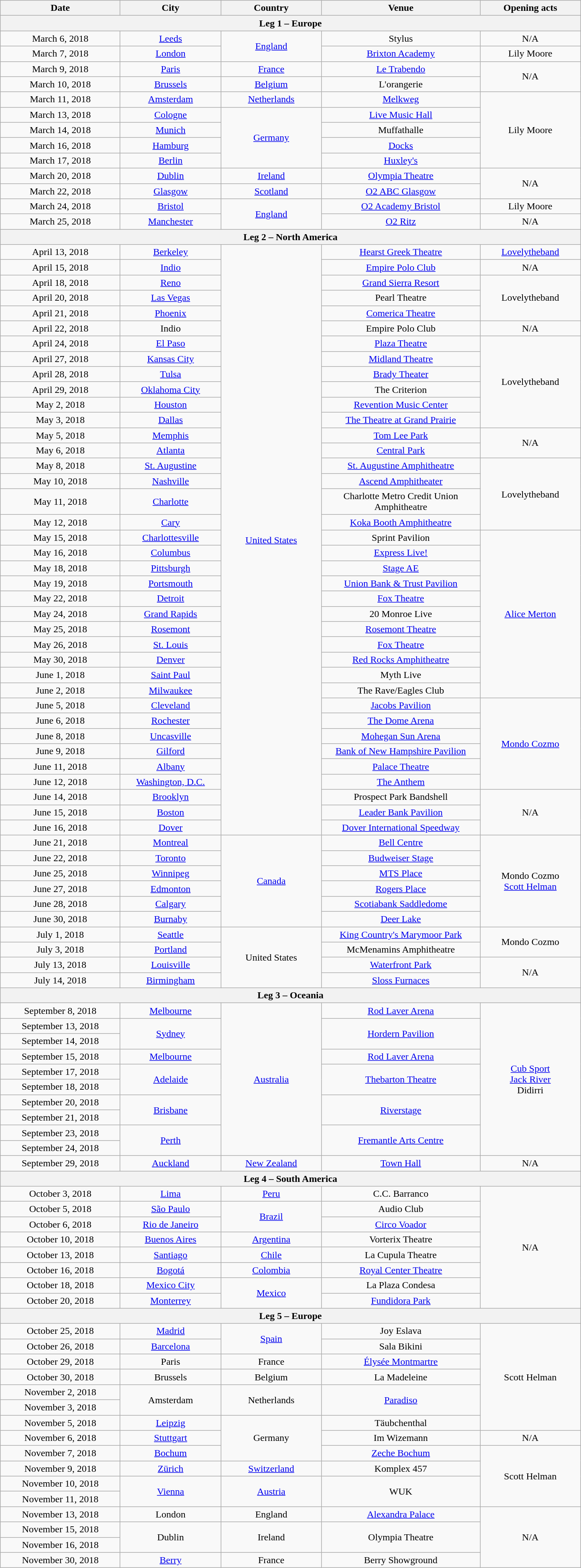<table class="wikitable" style="text-align:center;">
<tr>
<th scope="col" style="width:12em;">Date</th>
<th scope="col" style="width:10em;">City</th>
<th scope="col" style="width:10em;">Country</th>
<th scope="col" style="width:16em;">Venue</th>
<th scope="col" style="width:10em;">Opening acts</th>
</tr>
<tr>
<th colspan="5" style="text-align:center;"><strong>Leg 1 – Europe</strong></th>
</tr>
<tr>
<td>March 6, 2018</td>
<td><a href='#'>Leeds</a></td>
<td rowspan="2"><a href='#'>England</a></td>
<td>Stylus</td>
<td>N/A</td>
</tr>
<tr>
<td>March 7, 2018</td>
<td><a href='#'>London</a></td>
<td><a href='#'>Brixton Academy</a></td>
<td>Lily Moore</td>
</tr>
<tr>
<td>March 9, 2018</td>
<td><a href='#'>Paris</a></td>
<td><a href='#'>France</a></td>
<td><a href='#'>Le Trabendo</a></td>
<td rowspan="2">N/A</td>
</tr>
<tr>
<td>March 10, 2018</td>
<td><a href='#'>Brussels</a></td>
<td><a href='#'>Belgium</a></td>
<td>L'orangerie</td>
</tr>
<tr>
<td>March 11, 2018</td>
<td><a href='#'>Amsterdam</a></td>
<td><a href='#'>Netherlands</a></td>
<td><a href='#'>Melkweg</a></td>
<td rowspan="5">Lily Moore</td>
</tr>
<tr>
<td>March 13, 2018</td>
<td><a href='#'>Cologne</a></td>
<td rowspan="4"><a href='#'>Germany</a></td>
<td><a href='#'>Live Music Hall</a></td>
</tr>
<tr>
<td>March 14, 2018</td>
<td><a href='#'>Munich</a></td>
<td>Muffathalle</td>
</tr>
<tr>
<td>March 16, 2018</td>
<td><a href='#'>Hamburg</a></td>
<td><a href='#'>Docks</a></td>
</tr>
<tr>
<td>March 17, 2018</td>
<td><a href='#'>Berlin</a></td>
<td><a href='#'>Huxley's</a></td>
</tr>
<tr>
<td>March 20, 2018</td>
<td><a href='#'>Dublin</a></td>
<td><a href='#'>Ireland</a></td>
<td><a href='#'>Olympia Theatre</a></td>
<td rowspan="2">N/A</td>
</tr>
<tr>
<td>March 22, 2018</td>
<td><a href='#'>Glasgow</a></td>
<td><a href='#'>Scotland</a></td>
<td><a href='#'>O2 ABC Glasgow</a></td>
</tr>
<tr>
<td>March 24, 2018</td>
<td><a href='#'>Bristol</a></td>
<td rowspan="2"><a href='#'>England</a></td>
<td><a href='#'>O2 Academy Bristol</a></td>
<td>Lily Moore</td>
</tr>
<tr>
<td>March 25, 2018</td>
<td><a href='#'>Manchester</a></td>
<td><a href='#'>O2 Ritz</a></td>
<td>N/A</td>
</tr>
<tr>
<th colspan="5" style="text-align:center;"><strong>Leg 2 – North America</strong></th>
</tr>
<tr>
<td>April 13, 2018</td>
<td><a href='#'>Berkeley</a></td>
<td rowspan="38"><a href='#'>United States</a></td>
<td><a href='#'>Hearst Greek Theatre</a></td>
<td><a href='#'>Lovelytheband</a></td>
</tr>
<tr>
<td>April 15, 2018</td>
<td><a href='#'>Indio</a></td>
<td><a href='#'>Empire Polo Club</a></td>
<td>N/A</td>
</tr>
<tr>
<td>April 18, 2018</td>
<td><a href='#'>Reno</a></td>
<td><a href='#'>Grand Sierra Resort</a></td>
<td rowspan="3">Lovelytheband</td>
</tr>
<tr>
<td>April 20, 2018</td>
<td><a href='#'>Las Vegas</a></td>
<td>Pearl Theatre</td>
</tr>
<tr>
<td>April 21, 2018</td>
<td><a href='#'>Phoenix</a></td>
<td><a href='#'>Comerica Theatre</a></td>
</tr>
<tr>
<td>April 22, 2018</td>
<td>Indio</td>
<td>Empire Polo Club</td>
<td>N/A</td>
</tr>
<tr>
<td>April 24, 2018</td>
<td><a href='#'>El Paso</a></td>
<td><a href='#'>Plaza Theatre</a></td>
<td rowspan="6">Lovelytheband</td>
</tr>
<tr>
<td>April 27, 2018</td>
<td><a href='#'>Kansas City</a></td>
<td><a href='#'>Midland Theatre</a></td>
</tr>
<tr>
<td>April 28, 2018</td>
<td><a href='#'>Tulsa</a></td>
<td><a href='#'>Brady Theater</a></td>
</tr>
<tr>
<td>April 29, 2018</td>
<td><a href='#'>Oklahoma City</a></td>
<td>The Criterion</td>
</tr>
<tr>
<td>May 2, 2018</td>
<td><a href='#'>Houston</a></td>
<td><a href='#'>Revention Music Center</a></td>
</tr>
<tr>
<td>May 3, 2018</td>
<td><a href='#'>Dallas</a></td>
<td><a href='#'>The Theatre at Grand Prairie</a></td>
</tr>
<tr>
<td>May 5, 2018</td>
<td><a href='#'>Memphis</a></td>
<td><a href='#'>Tom Lee Park</a></td>
<td rowspan="2">N/A</td>
</tr>
<tr>
<td>May 6, 2018</td>
<td><a href='#'>Atlanta</a></td>
<td><a href='#'>Central Park</a></td>
</tr>
<tr>
<td>May 8, 2018</td>
<td><a href='#'>St. Augustine</a></td>
<td><a href='#'>St. Augustine Amphitheatre</a></td>
<td rowspan="4">Lovelytheband</td>
</tr>
<tr>
<td>May 10, 2018</td>
<td><a href='#'>Nashville</a></td>
<td><a href='#'>Ascend Amphitheater</a></td>
</tr>
<tr>
<td>May 11, 2018</td>
<td><a href='#'>Charlotte</a></td>
<td>Charlotte Metro Credit Union Amphitheatre</td>
</tr>
<tr>
<td>May 12, 2018</td>
<td><a href='#'>Cary</a></td>
<td><a href='#'>Koka Booth Amphitheatre</a></td>
</tr>
<tr>
<td>May 15, 2018</td>
<td><a href='#'>Charlottesville</a></td>
<td>Sprint Pavilion</td>
<td rowspan="11"><a href='#'>Alice Merton</a></td>
</tr>
<tr>
<td>May 16, 2018</td>
<td><a href='#'>Columbus</a></td>
<td><a href='#'>Express Live!</a></td>
</tr>
<tr>
<td>May 18, 2018</td>
<td><a href='#'>Pittsburgh</a></td>
<td><a href='#'>Stage AE</a></td>
</tr>
<tr>
<td>May 19, 2018</td>
<td><a href='#'>Portsmouth</a></td>
<td><a href='#'>Union Bank & Trust Pavilion</a></td>
</tr>
<tr>
<td>May 22, 2018</td>
<td><a href='#'>Detroit</a></td>
<td><a href='#'>Fox Theatre</a></td>
</tr>
<tr>
<td>May 24, 2018</td>
<td><a href='#'>Grand Rapids</a></td>
<td>20 Monroe Live</td>
</tr>
<tr>
<td>May 25, 2018</td>
<td><a href='#'>Rosemont</a></td>
<td><a href='#'>Rosemont Theatre</a></td>
</tr>
<tr>
<td>May 26, 2018</td>
<td><a href='#'>St. Louis</a></td>
<td><a href='#'>Fox Theatre</a></td>
</tr>
<tr>
<td>May 30, 2018</td>
<td><a href='#'>Denver</a></td>
<td><a href='#'>Red Rocks Amphitheatre</a></td>
</tr>
<tr>
<td>June 1, 2018</td>
<td><a href='#'>Saint Paul</a></td>
<td>Myth Live</td>
</tr>
<tr>
<td>June 2, 2018</td>
<td><a href='#'>Milwaukee</a></td>
<td>The Rave/Eagles Club</td>
</tr>
<tr>
<td>June 5, 2018</td>
<td><a href='#'>Cleveland</a></td>
<td><a href='#'>Jacobs Pavilion</a></td>
<td rowspan="6"><a href='#'>Mondo Cozmo</a></td>
</tr>
<tr>
<td>June 6, 2018</td>
<td><a href='#'>Rochester</a></td>
<td><a href='#'>The Dome Arena</a></td>
</tr>
<tr>
<td>June 8, 2018</td>
<td><a href='#'>Uncasville</a></td>
<td><a href='#'>Mohegan Sun Arena</a></td>
</tr>
<tr>
<td>June 9, 2018</td>
<td><a href='#'>Gilford</a></td>
<td><a href='#'>Bank of New Hampshire Pavilion</a></td>
</tr>
<tr>
<td>June 11, 2018</td>
<td><a href='#'>Albany</a></td>
<td><a href='#'>Palace Theatre</a></td>
</tr>
<tr>
<td>June 12, 2018</td>
<td><a href='#'>Washington, D.C.</a></td>
<td><a href='#'>The Anthem</a></td>
</tr>
<tr>
<td>June 14, 2018</td>
<td><a href='#'>Brooklyn</a></td>
<td>Prospect Park Bandshell</td>
<td rowspan="3">N/A</td>
</tr>
<tr>
<td>June 15, 2018</td>
<td><a href='#'>Boston</a></td>
<td><a href='#'>Leader Bank Pavilion</a></td>
</tr>
<tr>
<td>June 16, 2018</td>
<td><a href='#'>Dover</a></td>
<td><a href='#'>Dover International Speedway</a></td>
</tr>
<tr>
<td>June 21, 2018</td>
<td><a href='#'>Montreal</a></td>
<td rowspan="6"><a href='#'>Canada</a></td>
<td><a href='#'>Bell Centre</a></td>
<td rowspan="6">Mondo Cozmo<br><a href='#'>Scott Helman</a></td>
</tr>
<tr>
<td>June 22, 2018</td>
<td><a href='#'>Toronto</a></td>
<td><a href='#'>Budweiser Stage</a></td>
</tr>
<tr>
<td>June 25, 2018</td>
<td><a href='#'>Winnipeg</a></td>
<td><a href='#'>MTS Place</a></td>
</tr>
<tr>
<td>June 27, 2018</td>
<td><a href='#'>Edmonton</a></td>
<td><a href='#'>Rogers Place</a></td>
</tr>
<tr>
<td>June 28, 2018</td>
<td><a href='#'>Calgary</a></td>
<td><a href='#'>Scotiabank Saddledome</a></td>
</tr>
<tr>
<td>June 30, 2018</td>
<td><a href='#'>Burnaby</a></td>
<td><a href='#'>Deer Lake</a></td>
</tr>
<tr>
<td>July 1, 2018</td>
<td><a href='#'>Seattle</a></td>
<td rowspan="4">United States</td>
<td><a href='#'>King Country's Marymoor Park</a></td>
<td rowspan="2">Mondo Cozmo</td>
</tr>
<tr>
<td>July 3, 2018</td>
<td><a href='#'>Portland</a></td>
<td>McMenamins Amphitheatre</td>
</tr>
<tr>
<td>July 13, 2018</td>
<td><a href='#'>Louisville</a></td>
<td><a href='#'>Waterfront Park</a></td>
<td rowspan="2">N/A</td>
</tr>
<tr>
<td>July 14, 2018</td>
<td><a href='#'>Birmingham</a></td>
<td><a href='#'>Sloss Furnaces</a></td>
</tr>
<tr>
<th colspan="5" style="text-align:center;"><strong>Leg 3 – Oceania</strong></th>
</tr>
<tr>
<td>September 8, 2018</td>
<td><a href='#'>Melbourne</a></td>
<td rowspan="10"><a href='#'>Australia</a></td>
<td><a href='#'>Rod Laver Arena</a></td>
<td rowspan="10"><a href='#'>Cub Sport</a><br><a href='#'>Jack River</a><br>Didirri</td>
</tr>
<tr>
<td>September 13, 2018</td>
<td rowspan="2"><a href='#'>Sydney</a></td>
<td rowspan="2"><a href='#'>Hordern Pavilion</a></td>
</tr>
<tr>
<td>September 14, 2018</td>
</tr>
<tr>
<td>September 15, 2018</td>
<td><a href='#'>Melbourne</a></td>
<td><a href='#'>Rod Laver Arena</a></td>
</tr>
<tr>
<td>September 17, 2018</td>
<td rowspan="2"><a href='#'>Adelaide</a></td>
<td rowspan="2"><a href='#'>Thebarton Theatre</a></td>
</tr>
<tr>
<td>September 18, 2018</td>
</tr>
<tr>
<td>September 20, 2018</td>
<td rowspan="2"><a href='#'>Brisbane</a></td>
<td rowspan="2"><a href='#'>Riverstage</a></td>
</tr>
<tr>
<td>September 21, 2018</td>
</tr>
<tr>
<td>September 23, 2018</td>
<td rowspan="2"><a href='#'>Perth</a></td>
<td rowspan="2"><a href='#'>Fremantle Arts Centre</a></td>
</tr>
<tr>
<td>September 24, 2018</td>
</tr>
<tr>
<td>September 29, 2018</td>
<td><a href='#'>Auckland</a></td>
<td><a href='#'>New Zealand</a></td>
<td><a href='#'>Town Hall</a></td>
<td>N/A</td>
</tr>
<tr>
<th colspan="5" style="text-align:center;"><strong>Leg 4 – South America</strong></th>
</tr>
<tr>
<td>October 3, 2018</td>
<td><a href='#'>Lima</a></td>
<td><a href='#'>Peru</a></td>
<td>C.C. Barranco</td>
<td rowspan="8">N/A</td>
</tr>
<tr>
<td>October 5, 2018</td>
<td><a href='#'>São Paulo</a></td>
<td rowspan="2"><a href='#'>Brazil</a></td>
<td>Audio Club</td>
</tr>
<tr>
<td>October 6, 2018</td>
<td><a href='#'>Rio de Janeiro</a></td>
<td><a href='#'>Circo Voador</a></td>
</tr>
<tr>
<td>October 10, 2018</td>
<td><a href='#'>Buenos Aires</a></td>
<td><a href='#'>Argentina</a></td>
<td>Vorterix Theatre</td>
</tr>
<tr>
<td>October 13, 2018</td>
<td><a href='#'>Santiago</a></td>
<td><a href='#'>Chile</a></td>
<td>La Cupula Theatre</td>
</tr>
<tr>
<td>October 16, 2018</td>
<td><a href='#'>Bogotá</a></td>
<td><a href='#'>Colombia</a></td>
<td><a href='#'>Royal Center Theatre</a></td>
</tr>
<tr>
<td>October 18, 2018</td>
<td><a href='#'>Mexico City</a></td>
<td rowspan="2"><a href='#'>Mexico</a></td>
<td>La Plaza Condesa</td>
</tr>
<tr>
<td>October 20, 2018</td>
<td><a href='#'>Monterrey</a></td>
<td><a href='#'>Fundidora Park</a></td>
</tr>
<tr>
<th colspan="5" style="text-align:center;"><strong>Leg 5 – Europe</strong></th>
</tr>
<tr>
<td>October 25, 2018</td>
<td><a href='#'>Madrid</a></td>
<td rowspan="2"><a href='#'>Spain</a></td>
<td>Joy Eslava</td>
<td rowspan="7">Scott Helman</td>
</tr>
<tr>
<td>October 26, 2018</td>
<td><a href='#'>Barcelona</a></td>
<td>Sala Bikini</td>
</tr>
<tr>
<td>October 29, 2018</td>
<td>Paris</td>
<td>France</td>
<td><a href='#'>Élysée Montmartre</a></td>
</tr>
<tr>
<td>October 30, 2018</td>
<td>Brussels</td>
<td>Belgium</td>
<td>La Madeleine</td>
</tr>
<tr>
<td>November 2, 2018</td>
<td rowspan="2">Amsterdam</td>
<td rowspan="2">Netherlands</td>
<td rowspan="2"><a href='#'>Paradiso</a></td>
</tr>
<tr>
<td>November 3, 2018</td>
</tr>
<tr>
<td>November 5, 2018</td>
<td><a href='#'>Leipzig</a></td>
<td rowspan="3">Germany</td>
<td>Täubchenthal</td>
</tr>
<tr>
<td>November 6, 2018</td>
<td><a href='#'>Stuttgart</a></td>
<td>Im Wizemann</td>
<td>N/A</td>
</tr>
<tr>
<td>November 7, 2018</td>
<td><a href='#'>Bochum</a></td>
<td><a href='#'>Zeche Bochum</a></td>
<td rowspan="4">Scott Helman</td>
</tr>
<tr>
<td>November 9, 2018</td>
<td><a href='#'>Zürich</a></td>
<td><a href='#'>Switzerland</a></td>
<td>Komplex 457</td>
</tr>
<tr>
<td>November 10, 2018</td>
<td rowspan="2"><a href='#'>Vienna</a></td>
<td rowspan="2"><a href='#'>Austria</a></td>
<td rowspan="2">WUK</td>
</tr>
<tr>
<td>November 11, 2018</td>
</tr>
<tr>
<td>November 13, 2018</td>
<td>London</td>
<td>England</td>
<td><a href='#'>Alexandra Palace</a></td>
<td rowspan="4">N/A</td>
</tr>
<tr>
<td>November 15, 2018</td>
<td rowspan="2">Dublin</td>
<td rowspan="2">Ireland</td>
<td rowspan="2">Olympia Theatre</td>
</tr>
<tr>
<td>November 16, 2018</td>
</tr>
<tr>
<td>November 30, 2018</td>
<td><a href='#'>Berry</a></td>
<td>France</td>
<td>Berry Showground</td>
</tr>
</table>
